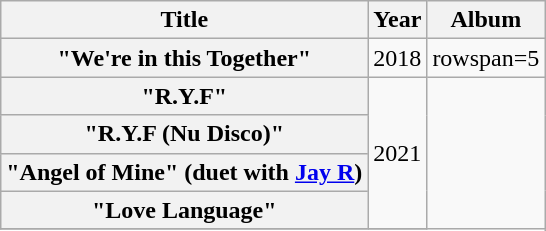<table class="wikitable plainrowheaders" style="text-align:center;">
<tr>
<th scope="col" rowspan="1">Title</th>
<th scope="col" rowspan="1" style="width:1em;">Year</th>
<th scope="col" rowspan="1">Album</th>
</tr>
<tr>
<th scope="row">"We're in this Together"</th>
<td rowspan=1>2018</td>
<td>rowspan=5 </td>
</tr>
<tr>
<th scope="row">"R.Y.F"</th>
<td rowspan=4>2021</td>
</tr>
<tr>
<th scope="row">"R.Y.F (Nu Disco)"</th>
</tr>
<tr>
<th scope="row">"Angel of Mine" (duet with <a href='#'>Jay R</a>)</th>
</tr>
<tr>
<th scope="row">"Love Language"</th>
</tr>
<tr>
</tr>
</table>
